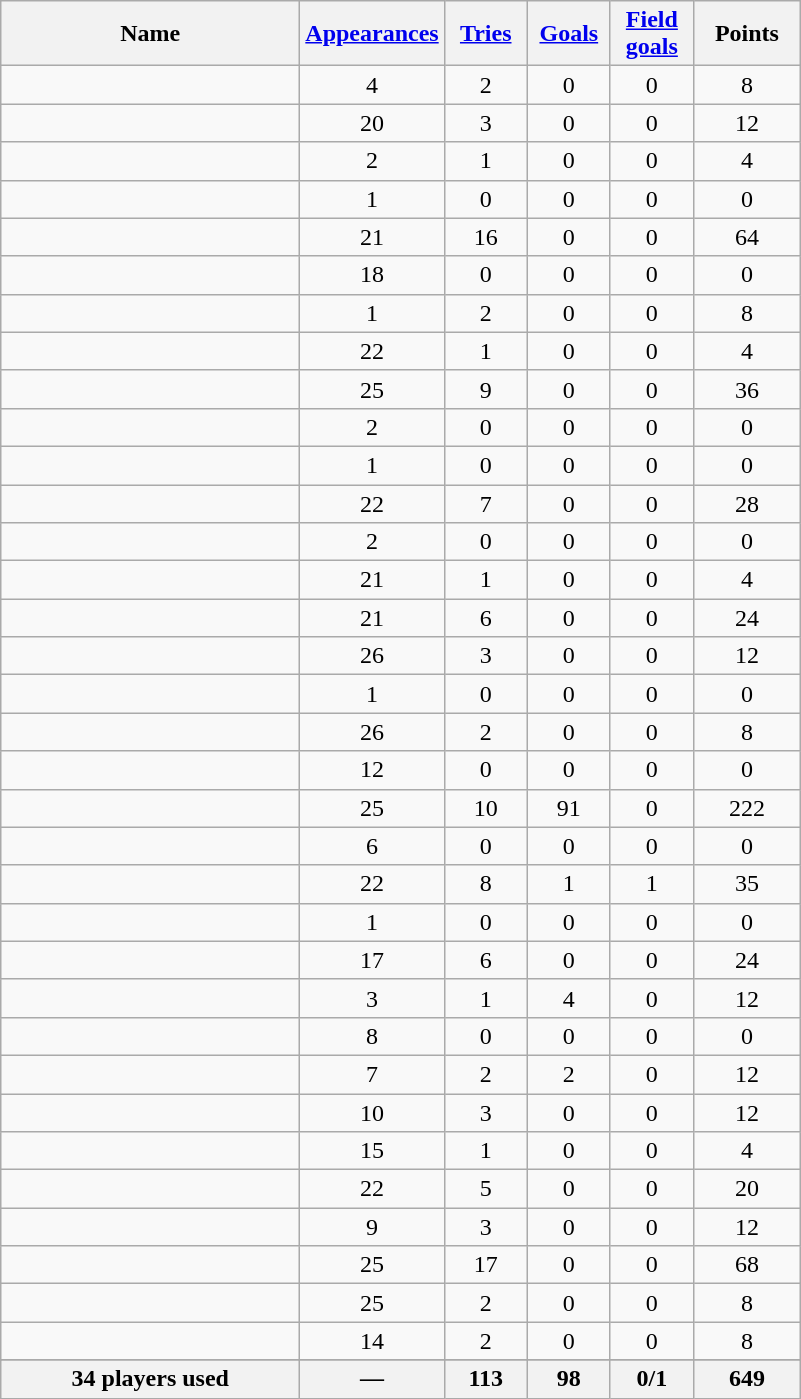<table class="wikitable sortable" style="text-align: center;">
<tr>
<th style="width:12em">Name</th>
<th><a href='#'>Appearances</a></th>
<th style="width:3em"><a href='#'>Tries</a></th>
<th style="width:3em"><a href='#'>Goals</a></th>
<th style="width:3em"><a href='#'>Field goals</a></th>
<th style="width:4em">Points</th>
</tr>
<tr>
<td style="text-align:left;"></td>
<td>4</td>
<td>2</td>
<td>0</td>
<td>0</td>
<td>8</td>
</tr>
<tr>
<td style="text-align:left;"></td>
<td>20</td>
<td>3</td>
<td>0</td>
<td>0</td>
<td>12</td>
</tr>
<tr>
<td style="text-align:left;"></td>
<td>2</td>
<td>1</td>
<td>0</td>
<td>0</td>
<td>4</td>
</tr>
<tr>
<td style="text-align:left;"></td>
<td>1</td>
<td>0</td>
<td>0</td>
<td>0</td>
<td>0</td>
</tr>
<tr>
<td style="text-align:left;"></td>
<td>21</td>
<td>16</td>
<td>0</td>
<td>0</td>
<td>64</td>
</tr>
<tr>
<td style="text-align:left;"></td>
<td>18</td>
<td>0</td>
<td>0</td>
<td>0</td>
<td>0</td>
</tr>
<tr>
<td style="text-align:left;"></td>
<td>1</td>
<td>2</td>
<td>0</td>
<td>0</td>
<td>8</td>
</tr>
<tr>
<td style="text-align:left;"></td>
<td>22</td>
<td>1</td>
<td>0</td>
<td>0</td>
<td>4</td>
</tr>
<tr>
<td style="text-align:left;"></td>
<td>25</td>
<td>9</td>
<td>0</td>
<td>0</td>
<td>36</td>
</tr>
<tr>
<td style="text-align:left;"></td>
<td>2</td>
<td>0</td>
<td>0</td>
<td>0</td>
<td>0</td>
</tr>
<tr>
<td style="text-align:left;"></td>
<td>1</td>
<td>0</td>
<td>0</td>
<td>0</td>
<td>0</td>
</tr>
<tr>
<td style="text-align:left;"></td>
<td>22</td>
<td>7</td>
<td>0</td>
<td>0</td>
<td>28</td>
</tr>
<tr>
<td style="text-align:left;"></td>
<td>2</td>
<td>0</td>
<td>0</td>
<td>0</td>
<td>0</td>
</tr>
<tr>
<td style="text-align:left;"></td>
<td>21</td>
<td>1</td>
<td>0</td>
<td>0</td>
<td>4</td>
</tr>
<tr>
<td style="text-align:left;"></td>
<td>21</td>
<td>6</td>
<td>0</td>
<td>0</td>
<td>24</td>
</tr>
<tr>
<td style="text-align:left;"></td>
<td>26</td>
<td>3</td>
<td>0</td>
<td>0</td>
<td>12</td>
</tr>
<tr>
<td style="text-align:left;"></td>
<td>1</td>
<td>0</td>
<td>0</td>
<td>0</td>
<td>0</td>
</tr>
<tr>
<td style="text-align:left;"></td>
<td>26</td>
<td>2</td>
<td>0</td>
<td>0</td>
<td>8</td>
</tr>
<tr>
<td style="text-align:left;"></td>
<td>12</td>
<td>0</td>
<td>0</td>
<td>0</td>
<td>0</td>
</tr>
<tr>
<td style="text-align:left;"></td>
<td>25</td>
<td>10</td>
<td>91</td>
<td>0</td>
<td>222</td>
</tr>
<tr>
<td style="text-align:left;"></td>
<td>6</td>
<td>0</td>
<td>0</td>
<td>0</td>
<td>0</td>
</tr>
<tr>
<td style="text-align:left;"></td>
<td>22</td>
<td>8</td>
<td>1</td>
<td>1</td>
<td>35</td>
</tr>
<tr>
<td style="text-align:left;"></td>
<td>1</td>
<td>0</td>
<td>0</td>
<td>0</td>
<td>0</td>
</tr>
<tr>
<td style="text-align:left;"></td>
<td>17</td>
<td>6</td>
<td>0</td>
<td>0</td>
<td>24</td>
</tr>
<tr>
<td style="text-align:left;"></td>
<td>3</td>
<td>1</td>
<td>4</td>
<td>0</td>
<td>12</td>
</tr>
<tr>
<td style="text-align:left;"></td>
<td>8</td>
<td>0</td>
<td>0</td>
<td>0</td>
<td>0</td>
</tr>
<tr>
<td style="text-align:left;"></td>
<td>7</td>
<td>2</td>
<td>2</td>
<td>0</td>
<td>12</td>
</tr>
<tr>
<td style="text-align:left;"></td>
<td>10</td>
<td>3</td>
<td>0</td>
<td>0</td>
<td>12</td>
</tr>
<tr>
<td style="text-align:left;"></td>
<td>15</td>
<td>1</td>
<td>0</td>
<td>0</td>
<td>4</td>
</tr>
<tr>
<td style="text-align:left;"></td>
<td>22</td>
<td>5</td>
<td>0</td>
<td>0</td>
<td>20</td>
</tr>
<tr>
<td style="text-align:left;"></td>
<td>9</td>
<td>3</td>
<td>0</td>
<td>0</td>
<td>12</td>
</tr>
<tr>
<td style="text-align:left;"></td>
<td>25</td>
<td>17</td>
<td>0</td>
<td>0</td>
<td>68</td>
</tr>
<tr>
<td style="text-align:left;"></td>
<td>25</td>
<td>2</td>
<td>0</td>
<td>0</td>
<td>8</td>
</tr>
<tr>
<td style="text-align:left;"></td>
<td>14</td>
<td>2</td>
<td>0</td>
<td>0</td>
<td>8</td>
</tr>
<tr>
</tr>
<tr class="sortbottom">
<th>34 players used</th>
<th>—</th>
<th>113</th>
<th>98</th>
<th>0/1</th>
<th>649</th>
</tr>
</table>
